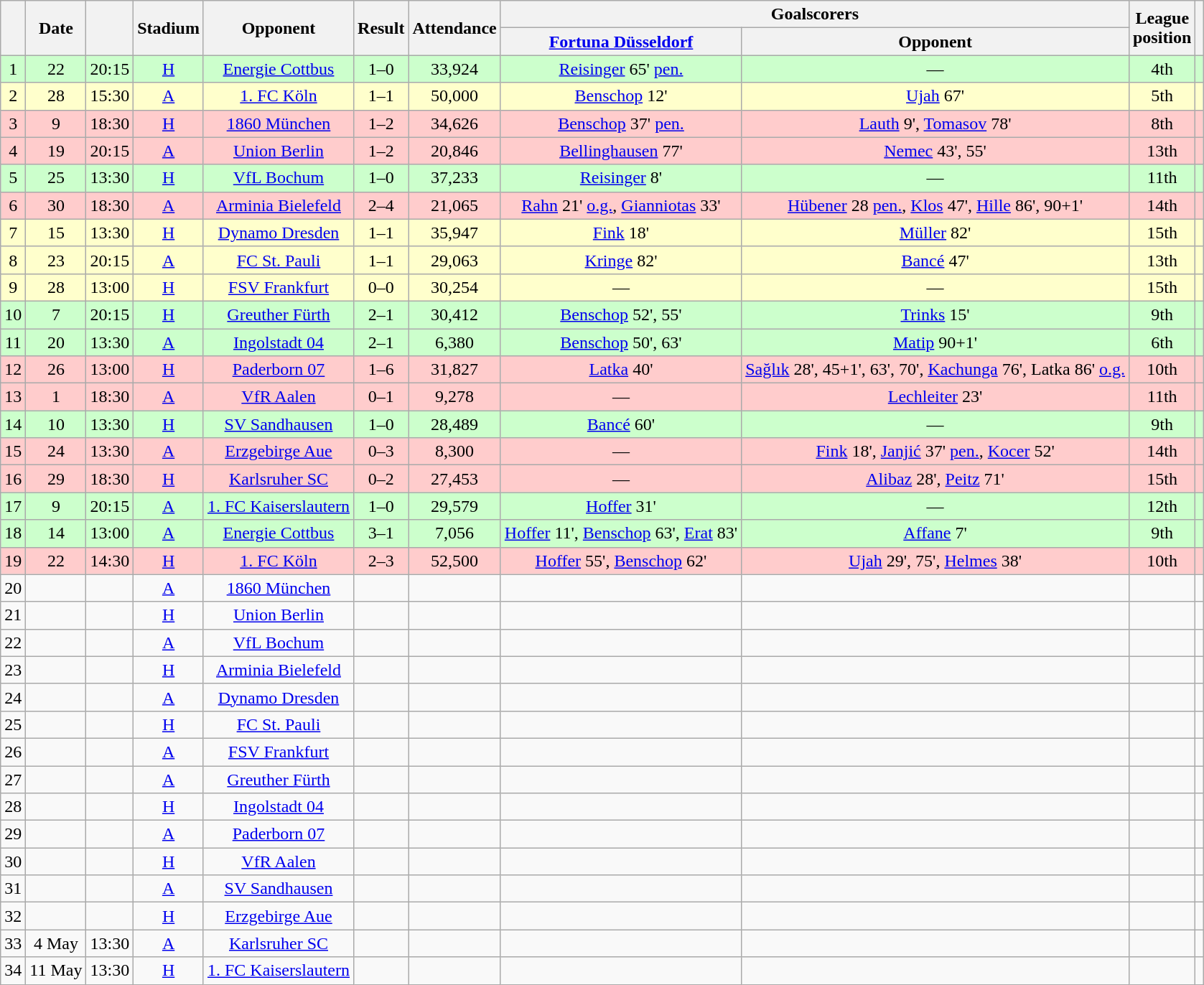<table class="wikitable" style="text-align: center;">
<tr>
<th rowspan="2"></th>
<th rowspan="2">Date</th>
<th rowspan="2"></th>
<th rowspan="2">Stadium</th>
<th rowspan="2">Opponent</th>
<th rowspan="2">Result</th>
<th rowspan="2">Attendance</th>
<th colspan="2">Goalscorers</th>
<th rowspan="2">League<br>position</th>
<th rowspan="2"></th>
</tr>
<tr>
<th><a href='#'>Fortuna Düsseldorf</a></th>
<th>Opponent</th>
</tr>
<tr style="background:#cfc">
<td>1</td>
<td>22 </td>
<td>20:15</td>
<td><a href='#'>H</a></td>
<td><a href='#'>Energie Cottbus</a></td>
<td>1–0</td>
<td>33,924</td>
<td><a href='#'>Reisinger</a> 65' <a href='#'>pen.</a></td>
<td>—</td>
<td>4th</td>
<td></td>
</tr>
<tr style="background:#ffc">
<td>2</td>
<td>28 </td>
<td>15:30</td>
<td><a href='#'>A</a></td>
<td><a href='#'>1. FC Köln</a></td>
<td>1–1</td>
<td>50,000</td>
<td><a href='#'>Benschop</a> 12'</td>
<td><a href='#'>Ujah</a> 67'</td>
<td>5th</td>
<td></td>
</tr>
<tr style="background:#fcc">
<td>3</td>
<td>9 </td>
<td>18:30</td>
<td><a href='#'>H</a></td>
<td><a href='#'>1860 München</a></td>
<td>1–2</td>
<td>34,626</td>
<td><a href='#'>Benschop</a> 37' <a href='#'>pen.</a></td>
<td><a href='#'>Lauth</a> 9', <a href='#'>Tomasov</a> 78'</td>
<td>8th</td>
<td></td>
</tr>
<tr style="background:#fcc">
<td>4</td>
<td>19 </td>
<td>20:15</td>
<td><a href='#'>A</a></td>
<td><a href='#'>Union Berlin</a></td>
<td>1–2</td>
<td>20,846</td>
<td><a href='#'>Bellinghausen</a> 77'</td>
<td><a href='#'>Nemec</a> 43', 55'</td>
<td>13th</td>
<td></td>
</tr>
<tr style="background:#cfc">
<td>5</td>
<td>25 </td>
<td>13:30</td>
<td><a href='#'>H</a></td>
<td><a href='#'>VfL Bochum</a></td>
<td>1–0</td>
<td>37,233</td>
<td><a href='#'>Reisinger</a> 8'</td>
<td>—</td>
<td>11th</td>
<td></td>
</tr>
<tr style="background:#fcc">
<td>6</td>
<td>30 </td>
<td>18:30</td>
<td><a href='#'>A</a></td>
<td><a href='#'>Arminia Bielefeld</a></td>
<td>2–4</td>
<td>21,065</td>
<td><a href='#'>Rahn</a> 21' <a href='#'>o.g.</a>, <a href='#'>Gianniotas</a> 33'</td>
<td><a href='#'>Hübener</a> 28 <a href='#'>pen.</a>, <a href='#'>Klos</a> 47', <a href='#'>Hille</a> 86', 90+1'</td>
<td>14th</td>
<td></td>
</tr>
<tr style="background:#ffc">
<td>7</td>
<td>15 </td>
<td>13:30</td>
<td><a href='#'>H</a></td>
<td><a href='#'>Dynamo Dresden</a></td>
<td>1–1</td>
<td>35,947</td>
<td><a href='#'>Fink</a> 18'</td>
<td><a href='#'>Müller</a> 82'</td>
<td>15th</td>
<td></td>
</tr>
<tr style="background:#ffc">
<td>8</td>
<td>23 </td>
<td>20:15</td>
<td><a href='#'>A</a></td>
<td><a href='#'>FC St. Pauli</a></td>
<td>1–1</td>
<td>29,063</td>
<td><a href='#'>Kringe</a> 82'</td>
<td><a href='#'>Bancé</a> 47'</td>
<td>13th</td>
<td></td>
</tr>
<tr style="background:#ffc">
<td>9</td>
<td>28 </td>
<td>13:00</td>
<td><a href='#'>H</a></td>
<td><a href='#'>FSV Frankfurt</a></td>
<td>0–0</td>
<td>30,254</td>
<td>—</td>
<td>—</td>
<td>15th</td>
<td></td>
</tr>
<tr style="background:#cfc">
<td>10</td>
<td>7 </td>
<td>20:15</td>
<td><a href='#'>H</a></td>
<td><a href='#'>Greuther Fürth</a></td>
<td>2–1</td>
<td>30,412</td>
<td><a href='#'>Benschop</a> 52', 55'</td>
<td><a href='#'>Trinks</a> 15'</td>
<td>9th</td>
<td></td>
</tr>
<tr style="background:#cfc">
<td>11</td>
<td>20 </td>
<td>13:30</td>
<td><a href='#'>A</a></td>
<td><a href='#'>Ingolstadt 04</a></td>
<td>2–1</td>
<td>6,380</td>
<td><a href='#'>Benschop</a> 50', 63'</td>
<td><a href='#'>Matip</a> 90+1'</td>
<td>6th</td>
<td></td>
</tr>
<tr style="background:#fcc">
<td>12</td>
<td>26 </td>
<td>13:00</td>
<td><a href='#'>H</a></td>
<td><a href='#'>Paderborn 07</a></td>
<td>1–6</td>
<td>31,827</td>
<td><a href='#'>Latka</a> 40'</td>
<td><a href='#'>Sağlık</a> 28', 45+1', 63', 70', <a href='#'>Kachunga</a> 76', Latka 86' <a href='#'>o.g.</a></td>
<td>10th</td>
<td></td>
</tr>
<tr style="background:#fcc">
<td>13</td>
<td>1 </td>
<td>18:30</td>
<td><a href='#'>A</a></td>
<td><a href='#'>VfR Aalen</a></td>
<td>0–1</td>
<td>9,278</td>
<td>—</td>
<td><a href='#'>Lechleiter</a> 23'</td>
<td>11th</td>
<td></td>
</tr>
<tr style="background:#cfc">
<td>14</td>
<td>10 </td>
<td>13:30</td>
<td><a href='#'>H</a></td>
<td><a href='#'>SV Sandhausen</a></td>
<td>1–0</td>
<td>28,489</td>
<td><a href='#'>Bancé</a> 60'</td>
<td>—</td>
<td>9th</td>
<td></td>
</tr>
<tr style="background:#fcc">
<td>15</td>
<td>24 </td>
<td>13:30</td>
<td><a href='#'>A</a></td>
<td><a href='#'>Erzgebirge Aue</a></td>
<td>0–3</td>
<td>8,300</td>
<td>—</td>
<td><a href='#'>Fink</a> 18', <a href='#'>Janjić</a> 37' <a href='#'>pen.</a>, <a href='#'>Kocer</a> 52'</td>
<td>14th</td>
<td></td>
</tr>
<tr style="background:#fcc">
<td>16</td>
<td>29 </td>
<td>18:30</td>
<td><a href='#'>H</a></td>
<td><a href='#'>Karlsruher SC</a></td>
<td>0–2</td>
<td>27,453</td>
<td>—</td>
<td><a href='#'>Alibaz</a> 28', <a href='#'>Peitz</a> 71'</td>
<td>15th</td>
<td></td>
</tr>
<tr style="background:#cfc">
<td>17</td>
<td>9 </td>
<td>20:15</td>
<td><a href='#'>A</a></td>
<td><a href='#'>1. FC Kaiserslautern</a></td>
<td>1–0</td>
<td>29,579</td>
<td><a href='#'>Hoffer</a> 31'</td>
<td>—</td>
<td>12th</td>
<td></td>
</tr>
<tr style="background:#cfc">
<td>18</td>
<td>14 </td>
<td>13:00</td>
<td><a href='#'>A</a></td>
<td><a href='#'>Energie Cottbus</a></td>
<td>3–1</td>
<td>7,056</td>
<td><a href='#'>Hoffer</a> 11', <a href='#'>Benschop</a> 63', <a href='#'>Erat</a> 83'</td>
<td><a href='#'>Affane</a> 7'</td>
<td>9th</td>
<td></td>
</tr>
<tr style="background:#fcc">
<td>19</td>
<td>22 </td>
<td>14:30</td>
<td><a href='#'>H</a></td>
<td><a href='#'>1. FC Köln</a></td>
<td>2–3</td>
<td>52,500</td>
<td><a href='#'>Hoffer</a> 55', <a href='#'>Benschop</a> 62'</td>
<td><a href='#'>Ujah</a> 29', 75', <a href='#'>Helmes</a> 38'</td>
<td>10th</td>
<td></td>
</tr>
<tr>
<td>20</td>
<td></td>
<td></td>
<td><a href='#'>A</a></td>
<td><a href='#'>1860 München</a></td>
<td></td>
<td></td>
<td></td>
<td></td>
<td></td>
<td></td>
</tr>
<tr>
<td>21</td>
<td></td>
<td></td>
<td><a href='#'>H</a></td>
<td><a href='#'>Union Berlin</a></td>
<td></td>
<td></td>
<td></td>
<td></td>
<td></td>
<td></td>
</tr>
<tr>
<td>22</td>
<td></td>
<td></td>
<td><a href='#'>A</a></td>
<td><a href='#'>VfL Bochum</a></td>
<td></td>
<td></td>
<td></td>
<td></td>
<td></td>
<td></td>
</tr>
<tr>
<td>23</td>
<td></td>
<td></td>
<td><a href='#'>H</a></td>
<td><a href='#'>Arminia Bielefeld</a></td>
<td></td>
<td></td>
<td></td>
<td></td>
<td></td>
<td></td>
</tr>
<tr>
<td>24</td>
<td></td>
<td></td>
<td><a href='#'>A</a></td>
<td><a href='#'>Dynamo Dresden</a></td>
<td></td>
<td></td>
<td></td>
<td></td>
<td></td>
<td></td>
</tr>
<tr>
<td>25</td>
<td></td>
<td></td>
<td><a href='#'>H</a></td>
<td><a href='#'>FC St. Pauli</a></td>
<td></td>
<td></td>
<td></td>
<td></td>
<td></td>
<td></td>
</tr>
<tr>
<td>26</td>
<td></td>
<td></td>
<td><a href='#'>A</a></td>
<td><a href='#'>FSV Frankfurt</a></td>
<td></td>
<td></td>
<td></td>
<td></td>
<td></td>
<td></td>
</tr>
<tr>
<td>27</td>
<td></td>
<td></td>
<td><a href='#'>A</a></td>
<td><a href='#'>Greuther Fürth</a></td>
<td></td>
<td></td>
<td></td>
<td></td>
<td></td>
<td></td>
</tr>
<tr>
<td>28</td>
<td></td>
<td></td>
<td><a href='#'>H</a></td>
<td><a href='#'>Ingolstadt 04</a></td>
<td></td>
<td></td>
<td></td>
<td></td>
<td></td>
<td></td>
</tr>
<tr>
<td>29</td>
<td></td>
<td></td>
<td><a href='#'>A</a></td>
<td><a href='#'>Paderborn 07</a></td>
<td></td>
<td></td>
<td></td>
<td></td>
<td></td>
<td></td>
</tr>
<tr>
<td>30</td>
<td></td>
<td></td>
<td><a href='#'>H</a></td>
<td><a href='#'>VfR Aalen</a></td>
<td></td>
<td></td>
<td></td>
<td></td>
<td></td>
<td></td>
</tr>
<tr>
<td>31</td>
<td></td>
<td></td>
<td><a href='#'>A</a></td>
<td><a href='#'>SV Sandhausen</a></td>
<td></td>
<td></td>
<td></td>
<td></td>
<td></td>
<td></td>
</tr>
<tr>
<td>32</td>
<td></td>
<td></td>
<td><a href='#'>H</a></td>
<td><a href='#'>Erzgebirge Aue</a></td>
<td></td>
<td></td>
<td></td>
<td></td>
<td></td>
<td></td>
</tr>
<tr>
<td>33</td>
<td>4 May</td>
<td>13:30</td>
<td><a href='#'>A</a></td>
<td><a href='#'>Karlsruher SC</a></td>
<td></td>
<td></td>
<td></td>
<td></td>
<td></td>
<td></td>
</tr>
<tr>
<td>34</td>
<td>11 May</td>
<td>13:30</td>
<td><a href='#'>H</a></td>
<td><a href='#'>1. FC Kaiserslautern</a></td>
<td></td>
<td></td>
<td></td>
<td></td>
<td></td>
<td></td>
</tr>
</table>
